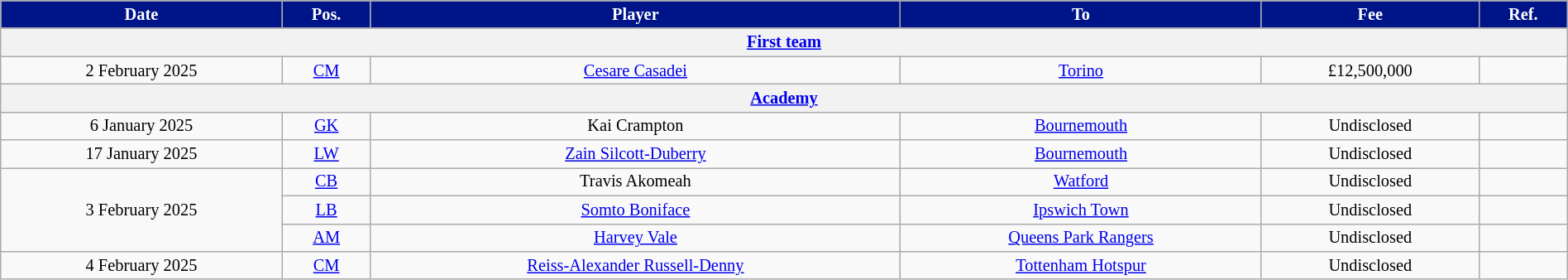<table class="wikitable" style="text-align:center; font-size:85%; width:100%;">
<tr>
<th style="background:#001489; color:#FFFFFF;">Date</th>
<th style="background:#001489; color:#FFFFFF;">Pos.</th>
<th style="background:#001489; color:#FFFFFF;">Player</th>
<th style="background:#001489; color:#FFFFFF;">To</th>
<th style="background:#001489; color:#FFFFFF;">Fee</th>
<th style="background:#001489; color:#FFFFFF;">Ref.</th>
</tr>
<tr>
<th colspan=6><a href='#'>First team</a></th>
</tr>
<tr>
<td>2 February 2025</td>
<td><a href='#'>CM</a></td>
<td> <a href='#'>Cesare Casadei</a></td>
<td> <a href='#'>Torino</a></td>
<td>£12,500,000</td>
<td></td>
</tr>
<tr>
<th colspan=6><a href='#'>Academy</a></th>
</tr>
<tr>
<td 6 January 2025>6 January 2025</td>
<td><a href='#'>GK</a></td>
<td> Kai Crampton</td>
<td> <a href='#'>Bournemouth</a></td>
<td>Undisclosed</td>
<td></td>
</tr>
<tr>
<td>17 January 2025</td>
<td><a href='#'>LW</a></td>
<td> <a href='#'>Zain Silcott-Duberry</a></td>
<td> <a href='#'>Bournemouth</a></td>
<td>Undisclosed</td>
<td></td>
</tr>
<tr>
<td rowspan=3>3 February 2025</td>
<td><a href='#'>CB</a></td>
<td> Travis Akomeah</td>
<td> <a href='#'>Watford</a></td>
<td>Undisclosed</td>
<td></td>
</tr>
<tr>
<td><a href='#'>LB</a></td>
<td> <a href='#'>Somto Boniface</a></td>
<td> <a href='#'>Ipswich Town</a></td>
<td>Undisclosed</td>
<td></td>
</tr>
<tr>
<td><a href='#'>AM</a></td>
<td> <a href='#'>Harvey Vale</a></td>
<td> <a href='#'>Queens Park Rangers</a></td>
<td>Undisclosed</td>
<td></td>
</tr>
<tr>
<td>4 February 2025</td>
<td><a href='#'>CM</a></td>
<td> <a href='#'>Reiss-Alexander Russell-Denny</a></td>
<td> <a href='#'>Tottenham Hotspur</a></td>
<td>Undisclosed</td>
<td></td>
</tr>
</table>
